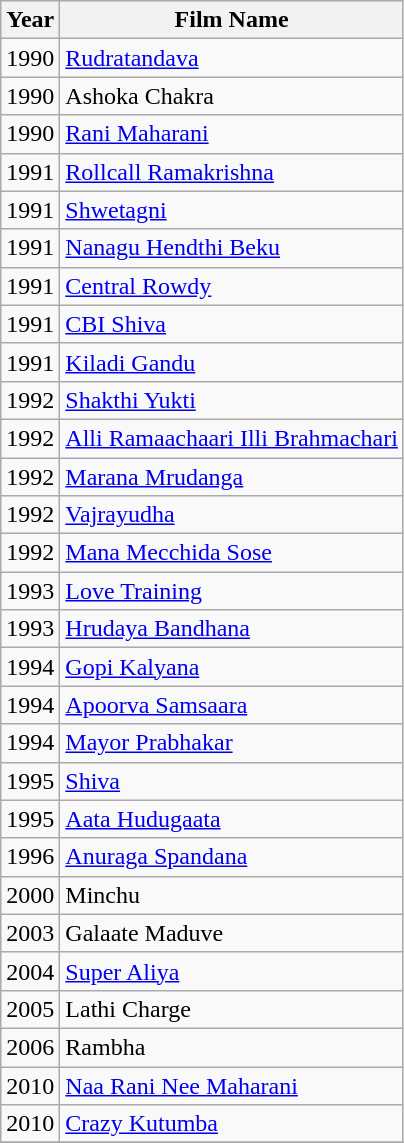<table class="wikitable">
<tr>
<th><strong>Year</strong></th>
<th><strong>Film Name</strong></th>
</tr>
<tr>
<td>1990</td>
<td><a href='#'>Rudratandava</a></td>
</tr>
<tr>
<td>1990</td>
<td>Ashoka Chakra</td>
</tr>
<tr>
<td>1990</td>
<td><a href='#'>Rani Maharani</a></td>
</tr>
<tr>
<td>1991</td>
<td><a href='#'>Rollcall Ramakrishna</a></td>
</tr>
<tr>
<td>1991</td>
<td><a href='#'>Shwetagni</a></td>
</tr>
<tr>
<td>1991</td>
<td><a href='#'>Nanagu Hendthi Beku</a></td>
</tr>
<tr>
<td>1991</td>
<td><a href='#'>Central Rowdy</a></td>
</tr>
<tr>
<td>1991</td>
<td><a href='#'>CBI Shiva</a></td>
</tr>
<tr>
<td>1991</td>
<td><a href='#'>Kiladi Gandu</a></td>
</tr>
<tr>
<td>1992</td>
<td><a href='#'>Shakthi Yukti</a></td>
</tr>
<tr>
<td>1992</td>
<td><a href='#'>Alli Ramaachaari Illi Brahmachari</a></td>
</tr>
<tr>
<td>1992</td>
<td><a href='#'>Marana Mrudanga</a></td>
</tr>
<tr>
<td>1992</td>
<td><a href='#'>Vajrayudha</a></td>
</tr>
<tr>
<td>1992</td>
<td><a href='#'>Mana Mecchida Sose</a></td>
</tr>
<tr>
<td>1993</td>
<td><a href='#'>Love Training</a></td>
</tr>
<tr>
<td>1993</td>
<td><a href='#'>Hrudaya Bandhana</a></td>
</tr>
<tr>
<td>1994</td>
<td><a href='#'>Gopi Kalyana</a></td>
</tr>
<tr>
<td>1994</td>
<td><a href='#'>Apoorva Samsaara</a></td>
</tr>
<tr>
<td>1994</td>
<td><a href='#'>Mayor Prabhakar</a></td>
</tr>
<tr>
<td>1995</td>
<td><a href='#'>Shiva</a></td>
</tr>
<tr>
<td>1995</td>
<td><a href='#'>Aata Hudugaata</a></td>
</tr>
<tr>
<td>1996</td>
<td><a href='#'>Anuraga Spandana</a></td>
</tr>
<tr>
<td>2000</td>
<td>Minchu</td>
</tr>
<tr>
<td>2003</td>
<td>Galaate Maduve</td>
</tr>
<tr>
<td>2004</td>
<td><a href='#'>Super Aliya</a></td>
</tr>
<tr>
<td>2005</td>
<td>Lathi Charge</td>
</tr>
<tr>
<td>2006</td>
<td>Rambha</td>
</tr>
<tr>
<td>2010</td>
<td><a href='#'>Naa Rani Nee Maharani</a></td>
</tr>
<tr>
<td>2010</td>
<td><a href='#'>Crazy Kutumba</a></td>
</tr>
<tr>
</tr>
</table>
